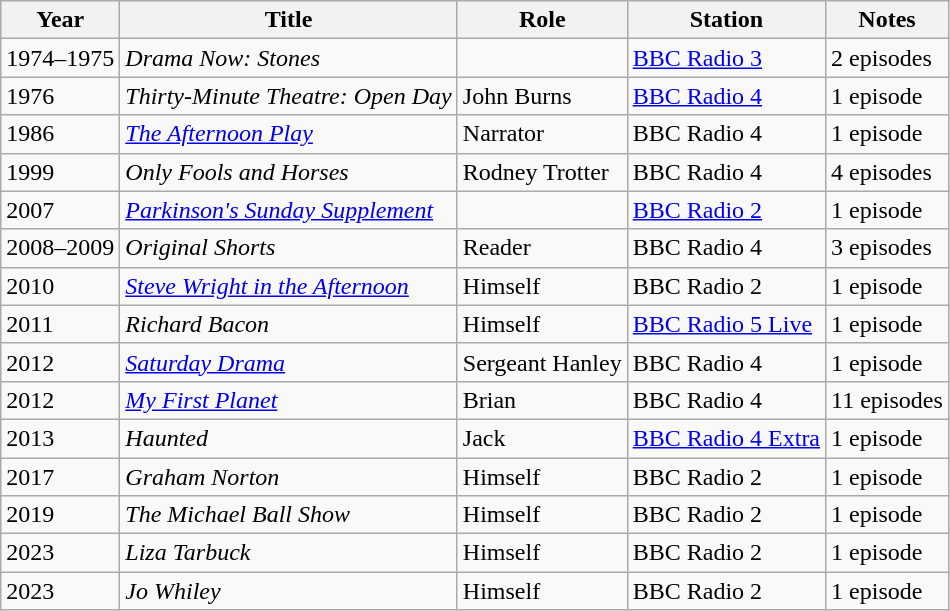<table class="wikitable sortable">
<tr>
<th>Year</th>
<th>Title</th>
<th>Role</th>
<th>Station</th>
<th>Notes</th>
</tr>
<tr>
<td>1974–1975</td>
<td><em>Drama Now: Stones</em></td>
<td></td>
<td><a href='#'>BBC Radio 3</a></td>
<td>2 episodes</td>
</tr>
<tr>
<td>1976</td>
<td><em>Thirty-Minute Theatre: Open Day</em></td>
<td>John Burns</td>
<td><a href='#'>BBC Radio 4</a></td>
<td>1 episode</td>
</tr>
<tr>
<td>1986</td>
<td><em><a href='#'>The Afternoon Play</a></em></td>
<td>Narrator</td>
<td>BBC Radio 4</td>
<td>1 episode</td>
</tr>
<tr>
<td>1999</td>
<td><em>Only Fools and Horses</em></td>
<td>Rodney Trotter</td>
<td>BBC Radio 4</td>
<td>4 episodes</td>
</tr>
<tr>
<td>2007</td>
<td><em><a href='#'>Parkinson's Sunday Supplement</a></em></td>
<td></td>
<td><a href='#'>BBC Radio 2</a></td>
<td>1 episode</td>
</tr>
<tr>
<td>2008–2009</td>
<td><em>Original Shorts</em></td>
<td>Reader</td>
<td>BBC Radio 4</td>
<td>3 episodes</td>
</tr>
<tr>
<td>2010</td>
<td><em><a href='#'>Steve Wright in the Afternoon</a></em></td>
<td>Himself</td>
<td>BBC Radio 2</td>
<td>1 episode</td>
</tr>
<tr>
<td>2011</td>
<td><em>Richard Bacon</em></td>
<td>Himself</td>
<td><a href='#'>BBC Radio 5 Live</a></td>
<td>1 episode</td>
</tr>
<tr>
<td>2012</td>
<td><em><a href='#'>Saturday Drama</a></em></td>
<td>Sergeant Hanley</td>
<td>BBC Radio 4</td>
<td>1 episode</td>
</tr>
<tr>
<td>2012</td>
<td><em><a href='#'>My First Planet</a></em></td>
<td>Brian</td>
<td>BBC Radio 4</td>
<td>11 episodes</td>
</tr>
<tr>
<td>2013</td>
<td><em>Haunted</em></td>
<td>Jack</td>
<td><a href='#'>BBC Radio 4 Extra</a></td>
<td>1 episode</td>
</tr>
<tr>
<td>2017</td>
<td><em>Graham Norton</em></td>
<td>Himself</td>
<td>BBC Radio 2</td>
<td>1 episode</td>
</tr>
<tr>
<td>2019</td>
<td><em>The Michael Ball Show</em></td>
<td>Himself</td>
<td>BBC Radio 2</td>
<td>1 episode</td>
</tr>
<tr>
<td>2023</td>
<td><em>Liza Tarbuck</em></td>
<td>Himself</td>
<td>BBC Radio 2</td>
<td>1 episode</td>
</tr>
<tr>
<td>2023</td>
<td><em>Jo Whiley</em></td>
<td>Himself</td>
<td>BBC Radio 2</td>
<td>1 episode</td>
</tr>
</table>
